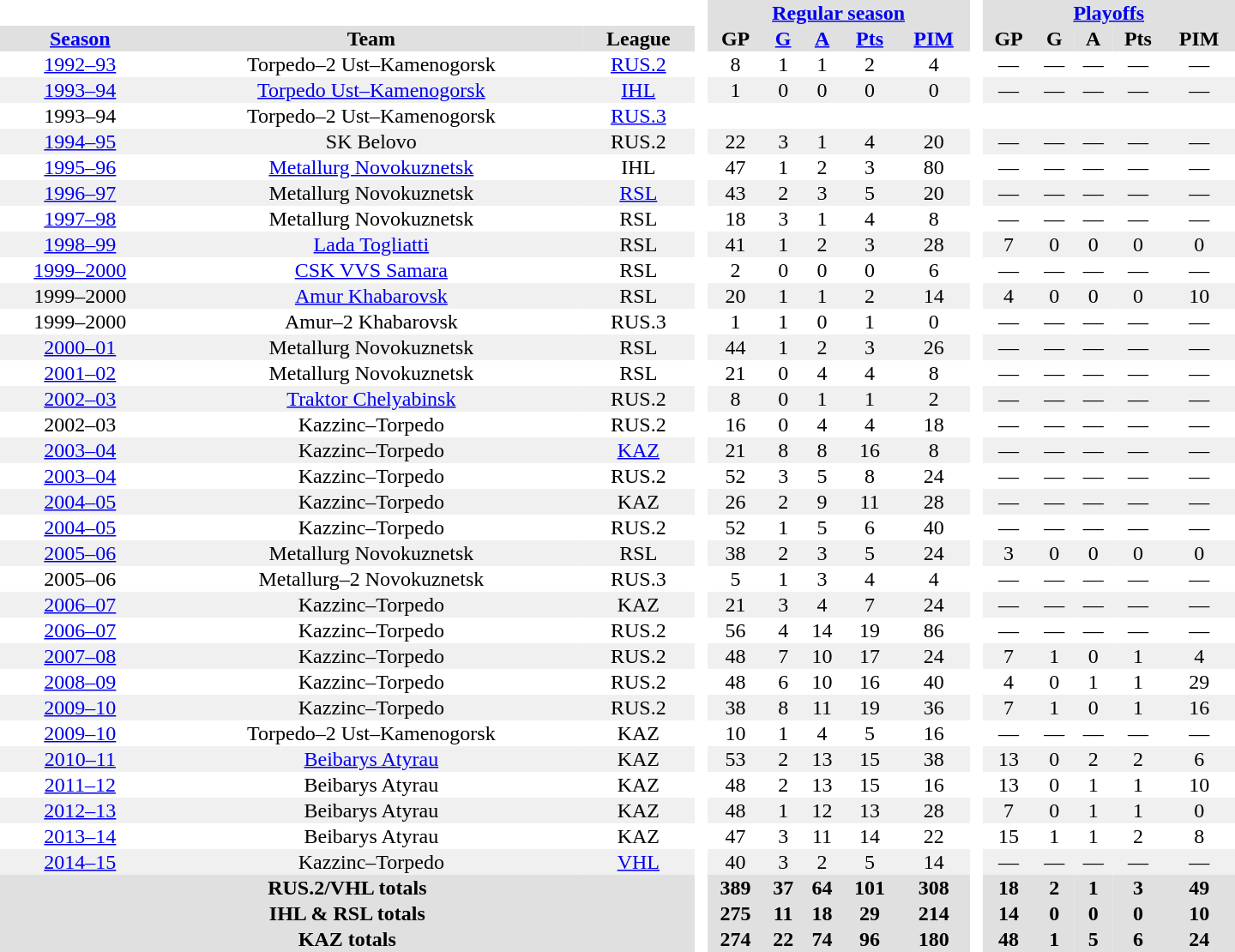<table border="0" cellpadding="1" cellspacing="0" style="text-align:center; width:60em">
<tr bgcolor="#e0e0e0">
<th colspan="3" bgcolor="#ffffff"> </th>
<th rowspan="99" bgcolor="#ffffff"> </th>
<th colspan="5"><a href='#'>Regular season</a></th>
<th rowspan="99" bgcolor="#ffffff"> </th>
<th colspan="5"><a href='#'>Playoffs</a></th>
</tr>
<tr bgcolor="#e0e0e0">
<th><a href='#'>Season</a></th>
<th>Team</th>
<th>League</th>
<th>GP</th>
<th><a href='#'>G</a></th>
<th><a href='#'>A</a></th>
<th><a href='#'>Pts</a></th>
<th><a href='#'>PIM</a></th>
<th>GP</th>
<th>G</th>
<th>A</th>
<th>Pts</th>
<th>PIM</th>
</tr>
<tr>
<td><a href='#'>1992–93</a></td>
<td>Torpedo–2 Ust–Kamenogorsk</td>
<td><a href='#'>RUS.2</a></td>
<td>8</td>
<td>1</td>
<td>1</td>
<td>2</td>
<td>4</td>
<td>—</td>
<td>—</td>
<td>—</td>
<td>—</td>
<td>—</td>
</tr>
<tr bgcolor="#f0f0f0">
<td><a href='#'>1993–94</a></td>
<td><a href='#'>Torpedo Ust–Kamenogorsk</a></td>
<td><a href='#'>IHL</a></td>
<td>1</td>
<td>0</td>
<td>0</td>
<td>0</td>
<td>0</td>
<td>—</td>
<td>—</td>
<td>—</td>
<td>—</td>
<td>—</td>
</tr>
<tr>
<td>1993–94</td>
<td>Torpedo–2 Ust–Kamenogorsk</td>
<td><a href='#'>RUS.3</a></td>
<td></td>
<td></td>
<td></td>
<td></td>
<td></td>
<td></td>
<td></td>
<td></td>
<td></td>
<td></td>
</tr>
<tr bgcolor="#f0f0f0">
<td><a href='#'>1994–95</a></td>
<td>SK Belovo</td>
<td>RUS.2</td>
<td>22</td>
<td>3</td>
<td>1</td>
<td>4</td>
<td>20</td>
<td>—</td>
<td>—</td>
<td>—</td>
<td>—</td>
<td>—</td>
</tr>
<tr>
<td><a href='#'>1995–96</a></td>
<td><a href='#'>Metallurg Novokuznetsk</a></td>
<td>IHL</td>
<td>47</td>
<td>1</td>
<td>2</td>
<td>3</td>
<td>80</td>
<td>—</td>
<td>—</td>
<td>—</td>
<td>—</td>
<td>—</td>
</tr>
<tr bgcolor="#f0f0f0">
<td><a href='#'>1996–97</a></td>
<td>Metallurg Novokuznetsk</td>
<td><a href='#'>RSL</a></td>
<td>43</td>
<td>2</td>
<td>3</td>
<td>5</td>
<td>20</td>
<td>—</td>
<td>—</td>
<td>—</td>
<td>—</td>
<td>—</td>
</tr>
<tr>
<td><a href='#'>1997–98</a></td>
<td>Metallurg Novokuznetsk</td>
<td>RSL</td>
<td>18</td>
<td>3</td>
<td>1</td>
<td>4</td>
<td>8</td>
<td>—</td>
<td>—</td>
<td>—</td>
<td>—</td>
<td>—</td>
</tr>
<tr bgcolor="#f0f0f0">
<td><a href='#'>1998–99</a></td>
<td><a href='#'>Lada Togliatti</a></td>
<td>RSL</td>
<td>41</td>
<td>1</td>
<td>2</td>
<td>3</td>
<td>28</td>
<td>7</td>
<td>0</td>
<td>0</td>
<td>0</td>
<td>0</td>
</tr>
<tr>
<td><a href='#'>1999–2000</a></td>
<td><a href='#'>CSK VVS Samara</a></td>
<td>RSL</td>
<td>2</td>
<td>0</td>
<td>0</td>
<td>0</td>
<td>6</td>
<td>—</td>
<td>—</td>
<td>—</td>
<td>—</td>
<td>—</td>
</tr>
<tr bgcolor="#f0f0f0">
<td>1999–2000</td>
<td><a href='#'>Amur Khabarovsk</a></td>
<td>RSL</td>
<td>20</td>
<td>1</td>
<td>1</td>
<td>2</td>
<td>14</td>
<td>4</td>
<td>0</td>
<td>0</td>
<td>0</td>
<td>10</td>
</tr>
<tr>
<td>1999–2000</td>
<td>Amur–2 Khabarovsk</td>
<td>RUS.3</td>
<td>1</td>
<td>1</td>
<td>0</td>
<td>1</td>
<td>0</td>
<td>—</td>
<td>—</td>
<td>—</td>
<td>—</td>
<td>—</td>
</tr>
<tr bgcolor="#f0f0f0">
<td><a href='#'>2000–01</a></td>
<td>Metallurg Novokuznetsk</td>
<td>RSL</td>
<td>44</td>
<td>1</td>
<td>2</td>
<td>3</td>
<td>26</td>
<td>—</td>
<td>—</td>
<td>—</td>
<td>—</td>
<td>—</td>
</tr>
<tr>
<td><a href='#'>2001–02</a></td>
<td>Metallurg Novokuznetsk</td>
<td>RSL</td>
<td>21</td>
<td>0</td>
<td>4</td>
<td>4</td>
<td>8</td>
<td>—</td>
<td>—</td>
<td>—</td>
<td>—</td>
<td>—</td>
</tr>
<tr bgcolor="#f0f0f0">
<td><a href='#'>2002–03</a></td>
<td><a href='#'>Traktor Chelyabinsk</a></td>
<td>RUS.2</td>
<td>8</td>
<td>0</td>
<td>1</td>
<td>1</td>
<td>2</td>
<td>—</td>
<td>—</td>
<td>—</td>
<td>—</td>
<td>—</td>
</tr>
<tr>
<td>2002–03</td>
<td>Kazzinc–Torpedo</td>
<td>RUS.2</td>
<td>16</td>
<td>0</td>
<td>4</td>
<td>4</td>
<td>18</td>
<td>—</td>
<td>—</td>
<td>—</td>
<td>—</td>
<td>—</td>
</tr>
<tr bgcolor="#f0f0f0">
<td><a href='#'>2003–04</a></td>
<td>Kazzinc–Torpedo</td>
<td><a href='#'>KAZ</a></td>
<td>21</td>
<td>8</td>
<td>8</td>
<td>16</td>
<td>8</td>
<td>—</td>
<td>—</td>
<td>—</td>
<td>—</td>
<td>—</td>
</tr>
<tr>
<td><a href='#'>2003–04</a></td>
<td>Kazzinc–Torpedo</td>
<td>RUS.2</td>
<td>52</td>
<td>3</td>
<td>5</td>
<td>8</td>
<td>24</td>
<td>—</td>
<td>—</td>
<td>—</td>
<td>—</td>
<td>—</td>
</tr>
<tr bgcolor="#f0f0f0">
<td><a href='#'>2004–05</a></td>
<td>Kazzinc–Torpedo</td>
<td>KAZ</td>
<td>26</td>
<td>2</td>
<td>9</td>
<td>11</td>
<td>28</td>
<td>—</td>
<td>—</td>
<td>—</td>
<td>—</td>
<td>—</td>
</tr>
<tr>
<td><a href='#'>2004–05</a></td>
<td>Kazzinc–Torpedo</td>
<td>RUS.2</td>
<td>52</td>
<td>1</td>
<td>5</td>
<td>6</td>
<td>40</td>
<td>—</td>
<td>—</td>
<td>—</td>
<td>—</td>
<td>—</td>
</tr>
<tr bgcolor="#f0f0f0">
<td><a href='#'>2005–06</a></td>
<td>Metallurg Novokuznetsk</td>
<td>RSL</td>
<td>38</td>
<td>2</td>
<td>3</td>
<td>5</td>
<td>24</td>
<td>3</td>
<td>0</td>
<td>0</td>
<td>0</td>
<td>0</td>
</tr>
<tr>
<td>2005–06</td>
<td>Metallurg–2 Novokuznetsk</td>
<td>RUS.3</td>
<td>5</td>
<td>1</td>
<td>3</td>
<td>4</td>
<td>4</td>
<td>—</td>
<td>—</td>
<td>—</td>
<td>—</td>
<td>—</td>
</tr>
<tr bgcolor="#f0f0f0">
<td><a href='#'>2006–07</a></td>
<td>Kazzinc–Torpedo</td>
<td>KAZ</td>
<td>21</td>
<td>3</td>
<td>4</td>
<td>7</td>
<td>24</td>
<td>—</td>
<td>—</td>
<td>—</td>
<td>—</td>
<td>—</td>
</tr>
<tr>
<td><a href='#'>2006–07</a></td>
<td>Kazzinc–Torpedo</td>
<td>RUS.2</td>
<td>56</td>
<td>4</td>
<td>14</td>
<td>19</td>
<td>86</td>
<td>—</td>
<td>—</td>
<td>—</td>
<td>—</td>
<td>—</td>
</tr>
<tr bgcolor="#f0f0f0">
<td><a href='#'>2007–08</a></td>
<td>Kazzinc–Torpedo</td>
<td>RUS.2</td>
<td>48</td>
<td>7</td>
<td>10</td>
<td>17</td>
<td>24</td>
<td>7</td>
<td>1</td>
<td>0</td>
<td>1</td>
<td>4</td>
</tr>
<tr>
<td><a href='#'>2008–09</a></td>
<td>Kazzinc–Torpedo</td>
<td>RUS.2</td>
<td>48</td>
<td>6</td>
<td>10</td>
<td>16</td>
<td>40</td>
<td>4</td>
<td>0</td>
<td>1</td>
<td>1</td>
<td>29</td>
</tr>
<tr bgcolor="#f0f0f0">
<td><a href='#'>2009–10</a></td>
<td>Kazzinc–Torpedo</td>
<td>RUS.2</td>
<td>38</td>
<td>8</td>
<td>11</td>
<td>19</td>
<td>36</td>
<td>7</td>
<td>1</td>
<td>0</td>
<td>1</td>
<td>16</td>
</tr>
<tr>
<td><a href='#'>2009–10</a></td>
<td>Torpedo–2 Ust–Kamenogorsk</td>
<td>KAZ</td>
<td>10</td>
<td>1</td>
<td>4</td>
<td>5</td>
<td>16</td>
<td>—</td>
<td>—</td>
<td>—</td>
<td>—</td>
<td>—</td>
</tr>
<tr bgcolor="#f0f0f0">
<td><a href='#'>2010–11</a></td>
<td><a href='#'>Beibarys Atyrau</a></td>
<td>KAZ</td>
<td>53</td>
<td>2</td>
<td>13</td>
<td>15</td>
<td>38</td>
<td>13</td>
<td>0</td>
<td>2</td>
<td>2</td>
<td>6</td>
</tr>
<tr>
<td><a href='#'>2011–12</a></td>
<td>Beibarys Atyrau</td>
<td>KAZ</td>
<td>48</td>
<td>2</td>
<td>13</td>
<td>15</td>
<td>16</td>
<td>13</td>
<td>0</td>
<td>1</td>
<td>1</td>
<td>10</td>
</tr>
<tr bgcolor="#f0f0f0">
<td><a href='#'>2012–13</a></td>
<td>Beibarys Atyrau</td>
<td>KAZ</td>
<td>48</td>
<td>1</td>
<td>12</td>
<td>13</td>
<td>28</td>
<td>7</td>
<td>0</td>
<td>1</td>
<td>1</td>
<td>0</td>
</tr>
<tr>
<td><a href='#'>2013–14</a></td>
<td>Beibarys Atyrau</td>
<td>KAZ</td>
<td>47</td>
<td>3</td>
<td>11</td>
<td>14</td>
<td>22</td>
<td>15</td>
<td>1</td>
<td>1</td>
<td>2</td>
<td>8</td>
</tr>
<tr bgcolor="#f0f0f0">
<td><a href='#'>2014–15</a></td>
<td>Kazzinc–Torpedo</td>
<td><a href='#'>VHL</a></td>
<td>40</td>
<td>3</td>
<td>2</td>
<td>5</td>
<td>14</td>
<td>—</td>
<td>—</td>
<td>—</td>
<td>—</td>
<td>—</td>
</tr>
<tr bgcolor="#e0e0e0">
<th colspan="3">RUS.2/VHL totals</th>
<th>389</th>
<th>37</th>
<th>64</th>
<th>101</th>
<th>308</th>
<th>18</th>
<th>2</th>
<th>1</th>
<th>3</th>
<th>49</th>
</tr>
<tr bgcolor="#e0e0e0">
<th colspan="3">IHL & RSL totals</th>
<th>275</th>
<th>11</th>
<th>18</th>
<th>29</th>
<th>214</th>
<th>14</th>
<th>0</th>
<th>0</th>
<th>0</th>
<th>10</th>
</tr>
<tr bgcolor="#e0e0e0">
<th colspan="3">KAZ totals</th>
<th>274</th>
<th>22</th>
<th>74</th>
<th>96</th>
<th>180</th>
<th>48</th>
<th>1</th>
<th>5</th>
<th>6</th>
<th>24</th>
</tr>
</table>
